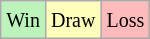<table class="wikitable">
<tr>
<td style="background-color: #BBF3BB;"><small>Win</small></td>
<td style="background-color: #FFFFBB;"><small>Draw</small></td>
<td style="background-color: #FFBBBB;"><small>Loss</small></td>
</tr>
</table>
